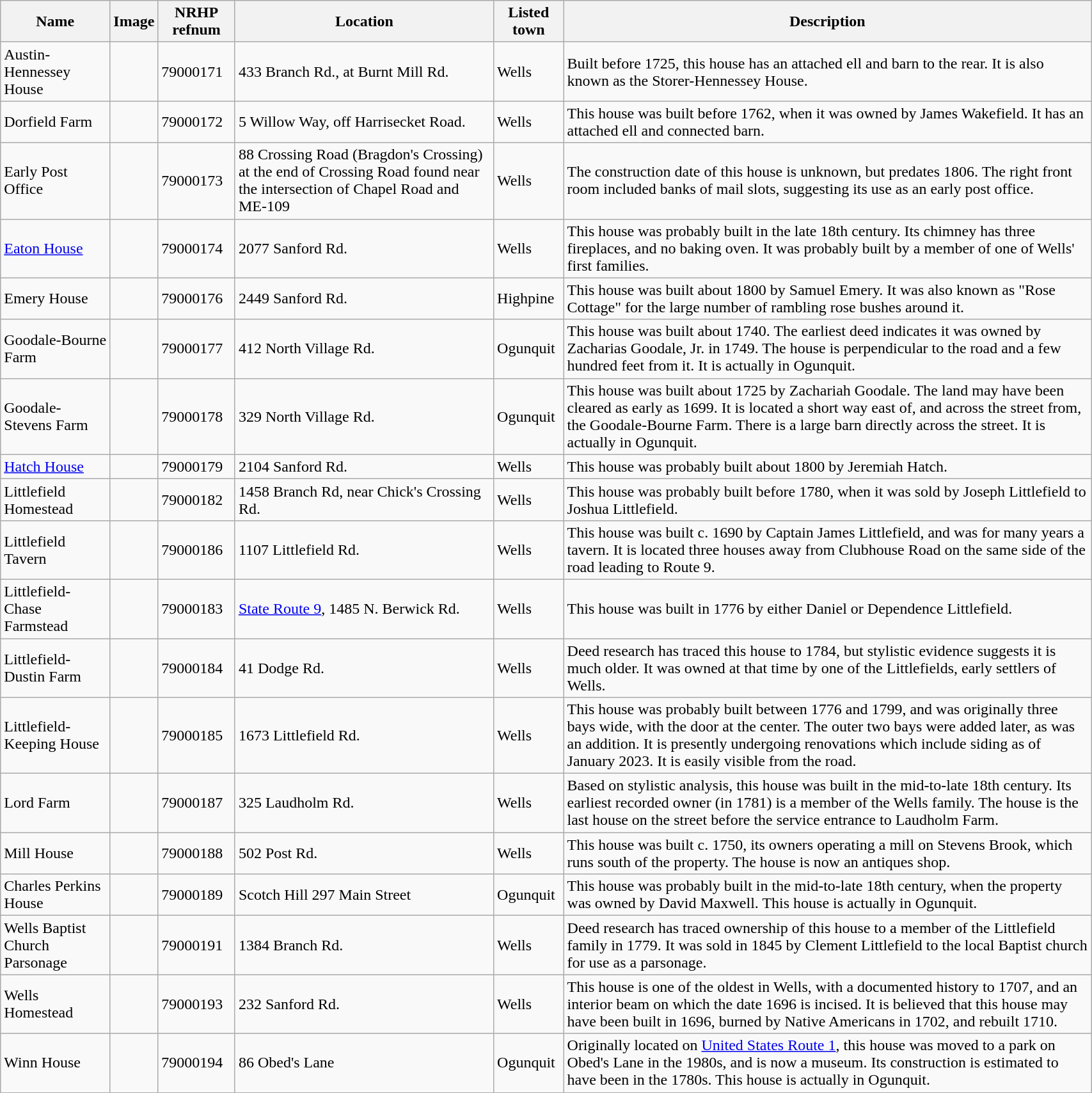<table class="wikitable sortable" width=90%>
<tr>
<th scope="col">Name</th>
<th scope="col" class="unsortable">Image</th>
<th scole="col">NRHP refnum</th>
<th scole="col">Location</th>
<th scope="col">Listed town</th>
<th scope="col" class="unsortable">Description</th>
</tr>
<tr>
<td>Austin-Hennessey House</td>
<td></td>
<td>79000171</td>
<td>433 Branch Rd., at Burnt Mill Rd.<br><small></small></td>
<td>Wells</td>
<td>Built before 1725, this house has an attached ell and barn to the rear.  It is also known as the Storer-Hennessey House.</td>
</tr>
<tr>
<td>Dorfield Farm</td>
<td></td>
<td>79000172</td>
<td>5 Willow Way, off Harrisecket Road.<br><small></small></td>
<td>Wells</td>
<td>This house was built before 1762, when it was owned by James Wakefield.  It has an attached ell and connected barn.</td>
</tr>
<tr>
<td>Early Post Office</td>
<td></td>
<td>79000173</td>
<td>88 Crossing Road (Bragdon's Crossing) at the end of Crossing Road found near the intersection of Chapel Road and ME-109 <br><small></small></td>
<td>Wells</td>
<td>The construction date of this house is unknown, but predates 1806.  The right front room included banks of mail slots, suggesting its use as an early post office.</td>
</tr>
<tr>
<td><a href='#'>Eaton House</a></td>
<td></td>
<td>79000174</td>
<td>2077 Sanford Rd.<br><small></small></td>
<td>Wells</td>
<td>This house was probably built in the late 18th century.  Its chimney has three fireplaces, and no baking oven.  It was probably built by a member of one of Wells' first families.</td>
</tr>
<tr>
<td>Emery House</td>
<td></td>
<td>79000176</td>
<td>2449 Sanford Rd.<br><small></small></td>
<td>Highpine</td>
<td>This house was built about 1800 by Samuel Emery.  It was also known as "Rose Cottage" for the large number of rambling rose bushes around it.</td>
</tr>
<tr>
<td>Goodale-Bourne Farm</td>
<td></td>
<td>79000177</td>
<td>412 North Village Rd.<br><small></small></td>
<td>Ogunquit</td>
<td>This house was built about 1740.  The earliest deed indicates it was owned by Zacharias Goodale, Jr. in 1749.  The house is perpendicular to the road and a few hundred feet from it. It is actually in Ogunquit.</td>
</tr>
<tr>
<td>Goodale-Stevens Farm</td>
<td></td>
<td>79000178</td>
<td>329 North Village Rd.<br><small></small></td>
<td>Ogunquit</td>
<td>This house was built about 1725 by Zachariah Goodale.  The land may have been cleared as early as 1699.  It is located a short way east of, and across the street from, the Goodale-Bourne Farm. There is a large barn directly across the street. It is actually in Ogunquit.</td>
</tr>
<tr>
<td><a href='#'>Hatch House</a></td>
<td></td>
<td>79000179</td>
<td>2104 Sanford Rd.<br><small></small></td>
<td>Wells</td>
<td>This house was probably built about 1800 by Jeremiah Hatch.</td>
</tr>
<tr>
<td>Littlefield Homestead</td>
<td></td>
<td>79000182</td>
<td>1458 Branch Rd, near Chick's Crossing Rd.<br><small></small></td>
<td>Wells</td>
<td>This house was probably built before 1780, when it was sold by Joseph Littlefield to Joshua Littlefield.</td>
</tr>
<tr>
<td>Littlefield Tavern</td>
<td></td>
<td>79000186</td>
<td>1107 Littlefield Rd.<br><small></small></td>
<td>Wells</td>
<td>This house was built c. 1690 by Captain James Littlefield, and was for many years a tavern. It is located three houses away from Clubhouse Road on the same side of the road leading to Route 9.</td>
</tr>
<tr>
<td>Littlefield-Chase Farmstead</td>
<td></td>
<td>79000183</td>
<td><a href='#'>State Route 9</a>, 1485 N. Berwick Rd.<br><small></small></td>
<td>Wells</td>
<td>This house was built in 1776 by either Daniel or Dependence Littlefield.</td>
</tr>
<tr>
<td>Littlefield-Dustin Farm</td>
<td></td>
<td>79000184</td>
<td>41 Dodge Rd.<br><small></small></td>
<td>Wells</td>
<td>Deed research has traced this house to 1784, but stylistic evidence suggests it is much older.  It was owned at that time by one of the Littlefields, early settlers of Wells.</td>
</tr>
<tr>
<td>Littlefield-Keeping House</td>
<td></td>
<td>79000185</td>
<td>1673 Littlefield Rd.<br><small></small></td>
<td>Wells</td>
<td>This house was probably built between 1776 and 1799, and was originally three bays wide, with the door at the center.  The outer two bays were added later, as was an addition. It is presently undergoing renovations which include siding as of January 2023. It is easily visible from the road.</td>
</tr>
<tr>
<td>Lord Farm</td>
<td></td>
<td>79000187</td>
<td>325 Laudholm Rd.<br><small></small></td>
<td>Wells</td>
<td>Based on stylistic analysis, this house was built in the mid-to-late 18th century.  Its earliest recorded owner (in 1781) is a member of the Wells family. The house is the last house on the street before the service entrance to  Laudholm Farm.</td>
</tr>
<tr>
<td>Mill House</td>
<td></td>
<td>79000188</td>
<td>502 Post Rd.<br><small></small></td>
<td>Wells</td>
<td>This house was built c. 1750, its owners operating a mill on Stevens Brook, which runs south of the property.  The house is now an antiques shop.</td>
</tr>
<tr>
<td>Charles Perkins House</td>
<td></td>
<td>79000189</td>
<td>Scotch Hill 297 Main Street <br><small></small></td>
<td>Ogunquit</td>
<td>This house was probably built in the mid-to-late 18th century, when the property was owned by David Maxwell.  This house is actually in Ogunquit.</td>
</tr>
<tr>
<td>Wells Baptist Church Parsonage</td>
<td></td>
<td>79000191</td>
<td>1384 Branch Rd.<br><small></small></td>
<td>Wells</td>
<td>Deed research has traced ownership of this house to a member of the Littlefield family in 1779.  It was sold in 1845 by Clement Littlefield to the local Baptist church for use as a parsonage.</td>
</tr>
<tr>
<td>Wells Homestead</td>
<td></td>
<td>79000193</td>
<td>232 Sanford Rd.<br><small></small></td>
<td>Wells</td>
<td>This house is one of the oldest in Wells, with a documented history to 1707, and an interior beam on which the date 1696 is incised.  It is believed that this house may have been built in 1696, burned by Native Americans in 1702, and rebuilt 1710.</td>
</tr>
<tr>
<td>Winn House</td>
<td></td>
<td>79000194</td>
<td>86 Obed's Lane<br><small></small></td>
<td>Ogunquit</td>
<td>Originally located on <a href='#'>United States Route 1</a>, this house was moved to a park on Obed's Lane in the 1980s, and is now a museum. Its construction is estimated to have been in the 1780s.  This house is actually in Ogunquit.</td>
</tr>
</table>
